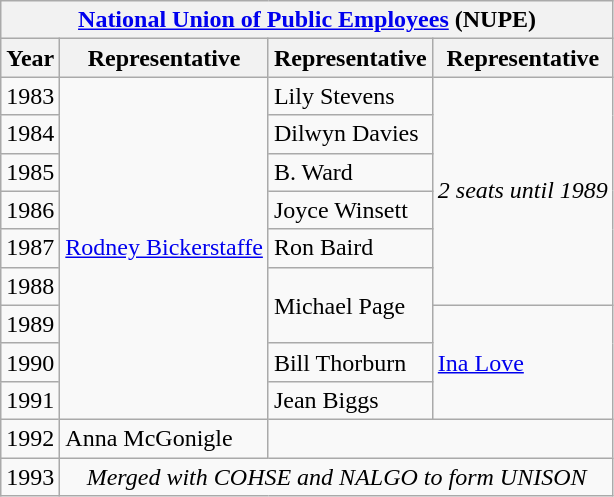<table class="wikitable">
<tr>
<th colspan=4><a href='#'>National Union of Public Employees</a> (NUPE)</th>
</tr>
<tr>
<th>Year</th>
<th>Representative</th>
<th>Representative</th>
<th>Representative</th>
</tr>
<tr>
<td>1983</td>
<td rowspan=9><a href='#'>Rodney Bickerstaffe</a></td>
<td>Lily Stevens</td>
<td rowspan=6><em>2 seats until 1989</em></td>
</tr>
<tr>
<td>1984</td>
<td>Dilwyn Davies</td>
</tr>
<tr>
<td>1985</td>
<td>B. Ward</td>
</tr>
<tr>
<td>1986</td>
<td>Joyce Winsett</td>
</tr>
<tr>
<td>1987</td>
<td>Ron Baird</td>
</tr>
<tr>
<td>1988</td>
<td rowspan=2>Michael Page</td>
</tr>
<tr>
<td>1989</td>
<td rowspan=3><a href='#'>Ina Love</a></td>
</tr>
<tr>
<td>1990</td>
<td>Bill Thorburn</td>
</tr>
<tr>
<td>1991</td>
<td>Jean Biggs</td>
</tr>
<tr>
<td>1992</td>
<td>Anna McGonigle</td>
</tr>
<tr>
<td>1993</td>
<td colspan=3 align="center"><em>Merged with COHSE and NALGO to form UNISON</em></td>
</tr>
</table>
